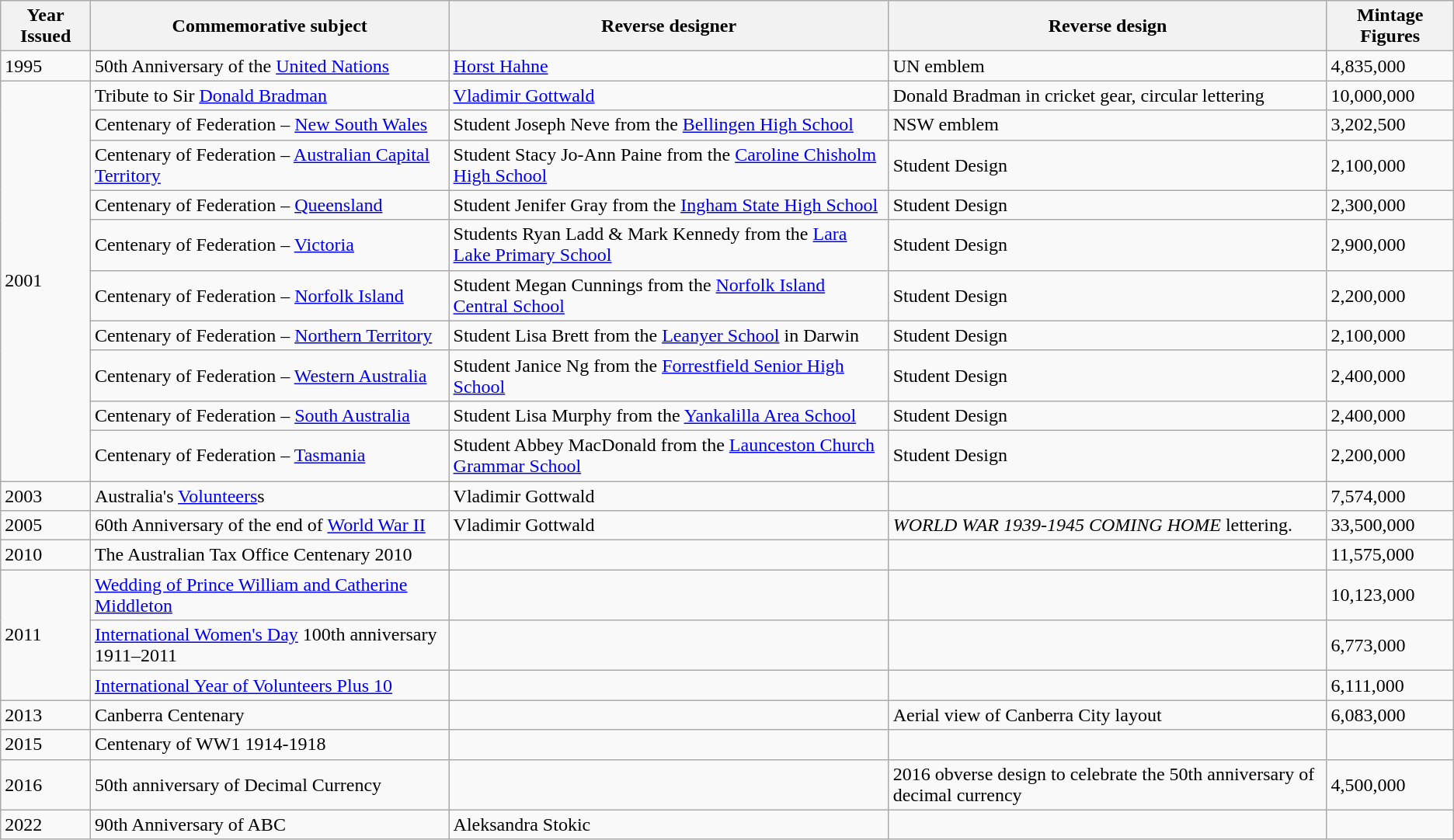<table class="wikitable sortable">
<tr>
<th>Year Issued</th>
<th>Commemorative subject</th>
<th>Reverse designer</th>
<th>Reverse design</th>
<th>Mintage Figures</th>
</tr>
<tr>
<td>1995</td>
<td>50th Anniversary of the <a href='#'>United Nations</a></td>
<td><a href='#'>Horst Hahne</a></td>
<td>UN emblem</td>
<td>4,835,000</td>
</tr>
<tr>
<td rowspan="10">2001</td>
<td>Tribute to Sir <a href='#'>Donald Bradman</a></td>
<td><a href='#'>Vladimir Gottwald</a></td>
<td>Donald Bradman in cricket gear, circular lettering</td>
<td>10,000,000</td>
</tr>
<tr>
<td>Centenary of Federation – <a href='#'>New South Wales</a></td>
<td>Student Joseph Neve from the <a href='#'>Bellingen High School</a></td>
<td>NSW emblem</td>
<td>3,202,500</td>
</tr>
<tr>
<td>Centenary of Federation – <a href='#'>Australian Capital Territory</a></td>
<td>Student Stacy Jo-Ann Paine from the <a href='#'>Caroline Chisholm High School</a></td>
<td>Student Design</td>
<td>2,100,000</td>
</tr>
<tr>
<td>Centenary of Federation – <a href='#'>Queensland</a></td>
<td>Student Jenifer Gray from the <a href='#'>Ingham State High School</a></td>
<td>Student Design</td>
<td>2,300,000</td>
</tr>
<tr>
<td>Centenary of Federation – <a href='#'>Victoria</a></td>
<td>Students Ryan Ladd & Mark Kennedy from the <a href='#'>Lara Lake Primary School</a></td>
<td>Student Design</td>
<td>2,900,000</td>
</tr>
<tr>
<td>Centenary of Federation – <a href='#'>Norfolk Island</a></td>
<td>Student Megan Cunnings from the <a href='#'>Norfolk Island Central School</a></td>
<td>Student Design</td>
<td>2,200,000</td>
</tr>
<tr>
<td>Centenary of Federation – <a href='#'>Northern Territory</a></td>
<td>Student Lisa Brett from the <a href='#'>Leanyer School</a> in Darwin</td>
<td>Student Design</td>
<td>2,100,000</td>
</tr>
<tr>
<td>Centenary of Federation – <a href='#'>Western Australia</a></td>
<td>Student Janice Ng from the <a href='#'>Forrestfield Senior High School</a></td>
<td>Student Design</td>
<td>2,400,000</td>
</tr>
<tr>
<td>Centenary of Federation – <a href='#'>South Australia</a></td>
<td>Student Lisa Murphy from the <a href='#'>Yankalilla Area School</a></td>
<td>Student Design</td>
<td>2,400,000</td>
</tr>
<tr>
<td>Centenary of Federation – <a href='#'>Tasmania</a></td>
<td>Student Abbey MacDonald from the <a href='#'>Launceston Church Grammar School</a></td>
<td>Student Design</td>
<td>2,200,000</td>
</tr>
<tr>
<td>2003</td>
<td>Australia's <a href='#'>Volunteers</a>s</td>
<td>Vladimir Gottwald</td>
<td></td>
<td>7,574,000 </td>
</tr>
<tr>
<td>2005</td>
<td>60th Anniversary of the end of <a href='#'>World War II</a></td>
<td>Vladimir Gottwald</td>
<td><em>WORLD WAR 1939-1945 COMING HOME</em> lettering.</td>
<td>33,500,000</td>
</tr>
<tr>
<td>2010</td>
<td>The Australian Tax Office Centenary 2010</td>
<td></td>
<td></td>
<td>11,575,000</td>
</tr>
<tr>
<td rowspan="3">2011</td>
<td><a href='#'>Wedding of Prince William and Catherine Middleton</a></td>
<td></td>
<td></td>
<td>10,123,000</td>
</tr>
<tr>
<td><a href='#'>International Women's Day</a> 100th anniversary 1911–2011</td>
<td></td>
<td></td>
<td>6,773,000</td>
</tr>
<tr>
<td><a href='#'>International Year of Volunteers Plus 10</a></td>
<td></td>
<td></td>
<td>6,111,000</td>
</tr>
<tr>
<td>2013</td>
<td>Canberra Centenary</td>
<td></td>
<td>Aerial view of Canberra City layout</td>
<td>6,083,000</td>
</tr>
<tr>
<td>2015</td>
<td>Centenary of WW1 1914-1918</td>
<td></td>
<td></td>
<td></td>
</tr>
<tr>
<td>2016</td>
<td>50th anniversary of Decimal Currency</td>
<td></td>
<td>2016 obverse design to celebrate the 50th anniversary of decimal currency</td>
<td>4,500,000</td>
</tr>
<tr>
<td>2022</td>
<td>90th Anniversary of ABC</td>
<td>Aleksandra Stokic</td>
<td></td>
<td></td>
</tr>
</table>
